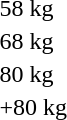<table>
<tr>
<td>58 kg</td>
<td></td>
<td></td>
<td></td>
</tr>
<tr>
<td>68 kg</td>
<td></td>
<td></td>
<td></td>
</tr>
<tr>
<td>80 kg</td>
<td></td>
<td></td>
<td></td>
</tr>
<tr>
<td>+80 kg</td>
<td></td>
<td></td>
<td></td>
</tr>
</table>
